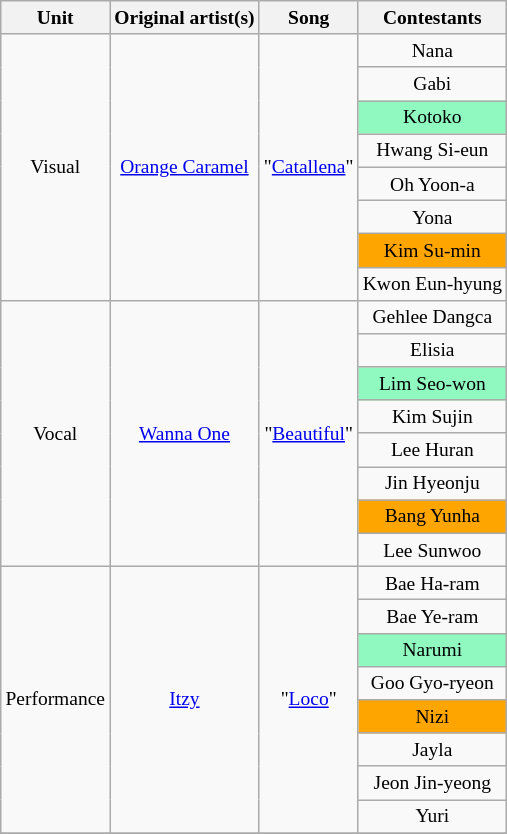<table class="wikitable" style="text-align:center; font-size:small;">
<tr>
<th>Unit</th>
<th>Original artist(s)</th>
<th>Song</th>
<th>Contestants</th>
</tr>
<tr>
<td rowspan="8">Visual</td>
<td rowspan="8"><a href='#'>Orange Caramel</a></td>
<td rowspan="8">"<a href='#'>Catallena</a>"</td>
<td>Nana</td>
</tr>
<tr>
<td>Gabi</td>
</tr>
<tr>
<td style="background:#90F9C0; width="10%">Kotoko</td>
</tr>
<tr>
<td>Hwang Si-eun</td>
</tr>
<tr>
<td>Oh Yoon-a</td>
</tr>
<tr>
<td>Yona</td>
</tr>
<tr>
<td style="background:#FFA500; width="10%">Kim Su-min</td>
</tr>
<tr>
<td>Kwon Eun-hyung</td>
</tr>
<tr>
<td rowspan="8">Vocal</td>
<td rowspan="8"><a href='#'>Wanna One</a></td>
<td rowspan="8">"<a href='#'>Beautiful</a>"</td>
<td>Gehlee Dangca</td>
</tr>
<tr>
<td>Elisia</td>
</tr>
<tr>
<td style="background:#90F9C0; width="10%">Lim Seo-won</td>
</tr>
<tr>
<td>Kim Sujin</td>
</tr>
<tr>
<td>Lee Huran</td>
</tr>
<tr>
<td>Jin Hyeonju</td>
</tr>
<tr>
<td style="background:#FFA500; width="10%">Bang Yunha</td>
</tr>
<tr>
<td>Lee Sunwoo</td>
</tr>
<tr>
<td rowspan="8">Performance</td>
<td rowspan="8"><a href='#'>Itzy</a></td>
<td rowspan="8">"<a href='#'>Loco</a>"</td>
<td>Bae Ha-ram</td>
</tr>
<tr>
<td>Bae Ye-ram</td>
</tr>
<tr>
<td style="background:#90F9C0; width="10%">Narumi</td>
</tr>
<tr>
<td>Goo Gyo-ryeon</td>
</tr>
<tr>
<td style="background:#FFA500; width="10%">Nizi</td>
</tr>
<tr>
<td>Jayla</td>
</tr>
<tr>
<td>Jeon Jin-yeong</td>
</tr>
<tr>
<td>Yuri</td>
</tr>
<tr>
</tr>
</table>
